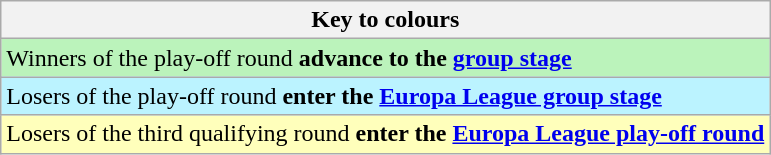<table class="wikitable">
<tr>
<th>Key to colours</th>
</tr>
<tr bgcolor=#bbf3bb>
<td>Winners of the play-off round <strong>advance to the <a href='#'>group stage</a></strong></td>
</tr>
<tr bgcolor=#bbf3ff>
<td>Losers of the play-off round <strong>enter the <a href='#'>Europa League group stage</a></strong></td>
</tr>
<tr bgcolor=#ffffbb>
<td>Losers of the third qualifying round <strong>enter the <a href='#'>Europa League play-off round</a></strong></td>
</tr>
</table>
